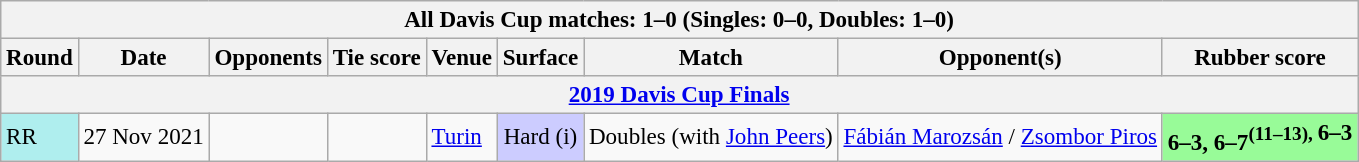<table class="wikitable" style=font-size:96%>
<tr>
<th colspan="9">All Davis Cup matches: 1–0 (Singles: 0–0, Doubles: 1–0)</th>
</tr>
<tr>
<th>Round</th>
<th>Date</th>
<th>Opponents</th>
<th>Tie score</th>
<th>Venue</th>
<th>Surface</th>
<th>Match</th>
<th>Opponent(s)</th>
<th>Rubber score</th>
</tr>
<tr>
<th colspan="9"><a href='#'>2019 Davis Cup Finals</a></th>
</tr>
<tr>
<td bgcolor="afeeee">RR</td>
<td>27 Nov 2021</td>
<td></td>
<td></td>
<td><a href='#'>Turin</a></td>
<td style="text-align:center; background:#ccf;">Hard (i)</td>
<td>Doubles (with <a href='#'>John Peers</a>)</td>
<td><a href='#'>Fábián Marozsán</a> / <a href='#'>Zsombor Piros</a></td>
<td bgcolor="98fb98"><strong>6–3, 6–7<sup>(11–13), <big>6–3</big></sup></strong></td>
</tr>
</table>
